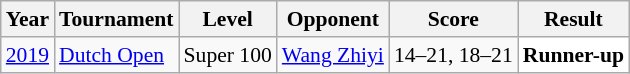<table class="sortable wikitable" style="font-size: 90%;">
<tr>
<th>Year</th>
<th>Tournament</th>
<th>Level</th>
<th>Opponent</th>
<th>Score</th>
<th>Result</th>
</tr>
<tr>
<td align="center"><a href='#'>2019</a></td>
<td align="left"><a href='#'>Dutch Open</a></td>
<td align="left">Super 100</td>
<td align="left"> <a href='#'>Wang Zhiyi</a></td>
<td align="left">14–21, 18–21</td>
<td style="text-align:left; background:white"> <strong>Runner-up</strong></td>
</tr>
</table>
